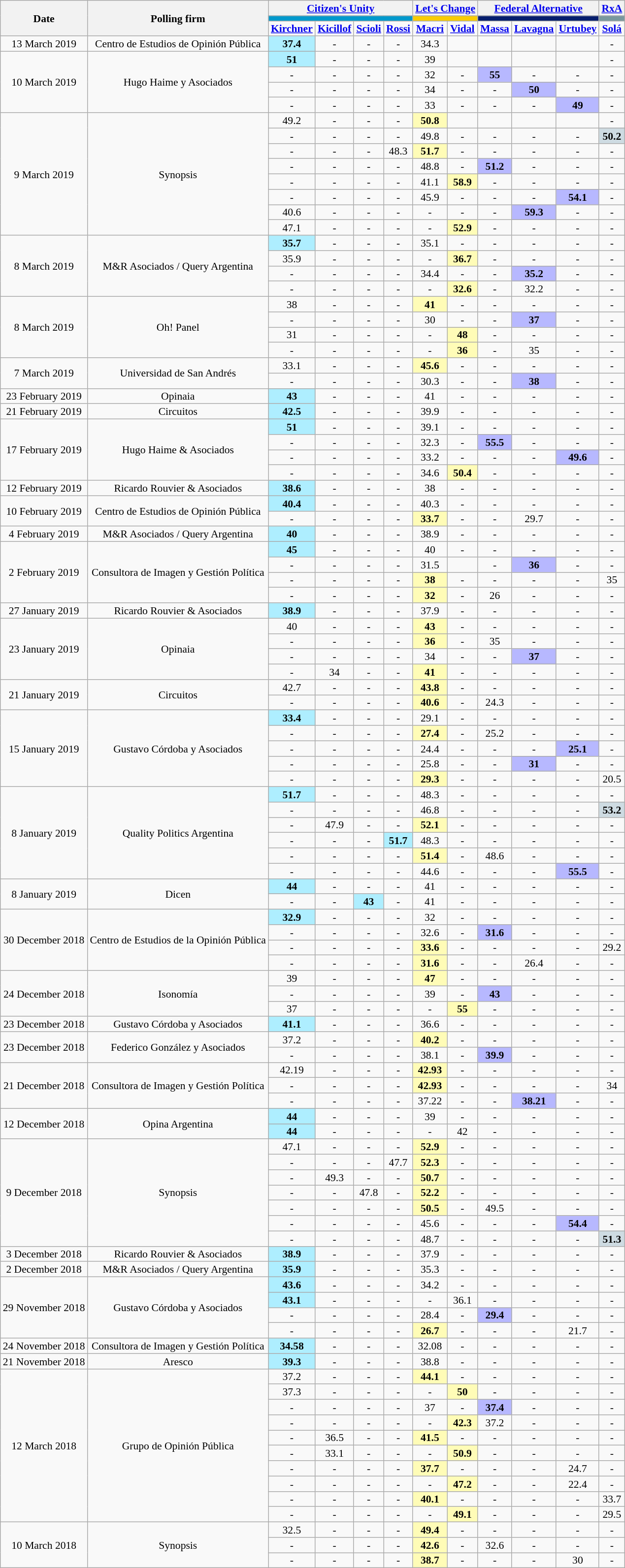<table class="wikitable" style="text-align:center;font-size:90%;line-height:14px;">
<tr>
<th rowspan="3">Date</th>
<th rowspan="3">Polling firm</th>
<th colspan="4"><a href='#'>Citizen's Unity</a></th>
<th colspan="2"><a href='#'>Let's Change</a></th>
<th colspan="3"><a href='#'>Federal Alternative</a></th>
<th><a href='#'>RxA</a></th>
</tr>
<tr>
<td colspan="4" class="sortable" style="background:#0099cc;"></td>
<td colspan="2" class="sortable" style="background:#f9cc00;"></td>
<td colspan="3" class="sortable" style="background:#061e6d;"></td>
<td class="sortable" style="background:#79989e;"></td>
</tr>
<tr>
<td><strong><a href='#'>Kirchner</a></strong></td>
<td><strong><a href='#'>Kicillof</a></strong></td>
<td><strong><a href='#'>Scioli</a></strong></td>
<td><strong><a href='#'>Rossi</a></strong></td>
<td><strong><a href='#'>Macri</a></strong></td>
<td><strong><a href='#'>Vidal</a></strong></td>
<td><strong><a href='#'>Massa</a></strong></td>
<td><strong><a href='#'>Lavagna</a></strong></td>
<td><strong><a href='#'>Urtubey</a></strong></td>
<td><strong><a href='#'>Solá</a></strong></td>
</tr>
<tr>
<td>13 March 2019</td>
<td rowspan="1">Centro de Estudios de Opinión Pública</td>
<td bgcolor=#aeeeff><strong>37.4</strong></td>
<td>-</td>
<td>-</td>
<td>-</td>
<td>34.3</td>
<td></td>
<td></td>
<td></td>
<td></td>
<td>-</td>
</tr>
<tr>
<td rowspan="4">10 March 2019</td>
<td rowspan="4">Hugo Haime y Asociados</td>
<td bgcolor=#aeeeff><strong>51</strong></td>
<td>-</td>
<td>-</td>
<td>-</td>
<td>39</td>
<td></td>
<td></td>
<td></td>
<td></td>
<td>-</td>
</tr>
<tr>
<td>-</td>
<td>-</td>
<td>-</td>
<td>-</td>
<td>32</td>
<td>-</td>
<td bgcolor=#b7b8ff><strong>55</strong></td>
<td>-</td>
<td>-</td>
<td>-</td>
</tr>
<tr>
<td>-</td>
<td>-</td>
<td>-</td>
<td>-</td>
<td>34</td>
<td>-</td>
<td>-</td>
<td bgcolor=#b7b8ff><strong>50</strong></td>
<td>-</td>
<td>-</td>
</tr>
<tr>
<td>-</td>
<td>-</td>
<td>-</td>
<td>-</td>
<td>33</td>
<td>-</td>
<td>-</td>
<td>-</td>
<td bgcolor=#b7b8ff><strong>49</strong></td>
<td>-</td>
</tr>
<tr>
<td rowspan="8">9 March 2019</td>
<td rowspan="8">Synopsis</td>
<td>49.2</td>
<td>-</td>
<td>-</td>
<td>-</td>
<td bgcolor=#fffcb7><strong>50.8</strong></td>
<td></td>
<td></td>
<td></td>
<td></td>
<td>-</td>
</tr>
<tr>
<td>-</td>
<td>-</td>
<td>-</td>
<td>-</td>
<td>49.8</td>
<td>-</td>
<td>-</td>
<td>-</td>
<td>-</td>
<td bgcolor=#cedbe2><strong>50.2</strong></td>
</tr>
<tr>
<td>-</td>
<td>-</td>
<td>-</td>
<td>48.3</td>
<td bgcolor=#fffcb7><strong>51.7</strong></td>
<td>-</td>
<td>-</td>
<td>-</td>
<td>-</td>
<td>-</td>
</tr>
<tr>
<td>-</td>
<td>-</td>
<td>-</td>
<td>-</td>
<td>48.8</td>
<td>-</td>
<td bgcolor=#b7b8ff><strong>51.2</strong></td>
<td>-</td>
<td>-</td>
<td>-</td>
</tr>
<tr>
<td>-</td>
<td>-</td>
<td>-</td>
<td>-</td>
<td>41.1</td>
<td bgcolor=#fffcb7><strong>58.9</strong></td>
<td>-</td>
<td>-</td>
<td>-</td>
<td>-</td>
</tr>
<tr>
<td>-</td>
<td>-</td>
<td>-</td>
<td>-</td>
<td>45.9</td>
<td>-</td>
<td>-</td>
<td>-</td>
<td bgcolor=#b7b8ff><strong>54.1</strong></td>
<td>-</td>
</tr>
<tr>
<td>40.6</td>
<td>-</td>
<td>-</td>
<td>-</td>
<td>-</td>
<td>-</td>
<td>-</td>
<td bgcolor=#b7b8ff><strong>59.3</strong></td>
<td>-</td>
<td>-</td>
</tr>
<tr>
<td>47.1</td>
<td>-</td>
<td>-</td>
<td>-</td>
<td>-</td>
<td bgcolor=#fffcb7><strong>52.9</strong></td>
<td>-</td>
<td>-</td>
<td>-</td>
<td>-</td>
</tr>
<tr>
<td rowspan="4">8 March 2019</td>
<td rowspan="4">M&R Asociados / Query Argentina</td>
<td bgcolor=#aeeeff><strong>35.7</strong></td>
<td>-</td>
<td>-</td>
<td>-</td>
<td>35.1</td>
<td>-</td>
<td>-</td>
<td>-</td>
<td>-</td>
<td>-</td>
</tr>
<tr>
<td>35.9</td>
<td>-</td>
<td>-</td>
<td>-</td>
<td>-</td>
<td bgcolor=#fffcb7><strong>36.7</strong></td>
<td>-</td>
<td>-</td>
<td>-</td>
<td>-</td>
</tr>
<tr>
<td>-</td>
<td>-</td>
<td>-</td>
<td>-</td>
<td>34.4</td>
<td>-</td>
<td>-</td>
<td bgcolor=#b7b8ff><strong>35.2</strong></td>
<td>-</td>
<td>-</td>
</tr>
<tr>
<td>-</td>
<td>-</td>
<td>-</td>
<td>-</td>
<td>-</td>
<td bgcolor=#fffcb7><strong>32.6</strong></td>
<td>-</td>
<td>32.2</td>
<td>-</td>
<td>-</td>
</tr>
<tr>
<td rowspan="4">8 March 2019</td>
<td rowspan="4">Oh! Panel</td>
<td>38</td>
<td>-</td>
<td>-</td>
<td>-</td>
<td bgcolor=#fffcb7><strong>41</strong></td>
<td>-</td>
<td>-</td>
<td>-</td>
<td>-</td>
<td>-</td>
</tr>
<tr>
<td>-</td>
<td>-</td>
<td>-</td>
<td>-</td>
<td>30</td>
<td>-</td>
<td>-</td>
<td bgcolor=#b7b8ff><strong>37</strong></td>
<td>-</td>
<td>-</td>
</tr>
<tr>
<td>31</td>
<td>-</td>
<td>-</td>
<td>-</td>
<td>-</td>
<td bgcolor=#fffcb7><strong>48</strong></td>
<td>-</td>
<td>-</td>
<td>-</td>
<td>-</td>
</tr>
<tr>
<td>-</td>
<td>-</td>
<td>-</td>
<td>-</td>
<td>-</td>
<td bgcolor=#fffcb7><strong>36</strong></td>
<td>-</td>
<td>35</td>
<td>-</td>
<td>-</td>
</tr>
<tr>
<td rowspan="2">7 March 2019</td>
<td rowspan="2">Universidad de San Andrés</td>
<td>33.1</td>
<td>-</td>
<td>-</td>
<td>-</td>
<td bgcolor=#fffcb7><strong>45.6</strong></td>
<td>-</td>
<td>-</td>
<td>-</td>
<td>-</td>
<td>-</td>
</tr>
<tr>
<td>-</td>
<td>-</td>
<td>-</td>
<td>-</td>
<td>30.3</td>
<td>-</td>
<td>-</td>
<td bgcolor=#b7b8ff><strong>38</strong></td>
<td>-</td>
<td>-</td>
</tr>
<tr>
<td>23 February 2019</td>
<td>Opinaia</td>
<td bgcolor=#aeeeff><strong>43</strong></td>
<td>-</td>
<td>-</td>
<td>-</td>
<td>41</td>
<td>-</td>
<td>-</td>
<td>-</td>
<td>-</td>
<td>-</td>
</tr>
<tr>
<td>21 February 2019</td>
<td>Circuitos</td>
<td bgcolor=#aeeeff><strong>42.5</strong></td>
<td>-</td>
<td>-</td>
<td>-</td>
<td>39.9</td>
<td>-</td>
<td>-</td>
<td>-</td>
<td>-</td>
<td>-</td>
</tr>
<tr>
<td rowspan="4">17 February 2019</td>
<td rowspan="4">Hugo Haime & Asociados</td>
<td bgcolor=#aeeeff><strong>51</strong></td>
<td>-</td>
<td>-</td>
<td>-</td>
<td>39.1</td>
<td>-</td>
<td>-</td>
<td>-</td>
<td>-</td>
<td>-</td>
</tr>
<tr>
<td>-</td>
<td>-</td>
<td>-</td>
<td>-</td>
<td>32.3</td>
<td>-</td>
<td bgcolor=#b7b8ff><strong>55.5</strong></td>
<td>-</td>
<td>-</td>
<td>-</td>
</tr>
<tr>
<td>-</td>
<td>-</td>
<td>-</td>
<td>-</td>
<td>33.2</td>
<td>-</td>
<td>-</td>
<td>-</td>
<td bgcolor=#b7b8ff><strong>49.6</strong></td>
<td>-</td>
</tr>
<tr>
<td>-</td>
<td>-</td>
<td>-</td>
<td>-</td>
<td>34.6</td>
<td bgcolor=#fffcb7><strong>50.4</strong></td>
<td>-</td>
<td>-</td>
<td>-</td>
<td>-</td>
</tr>
<tr>
<td>12 February 2019</td>
<td>Ricardo Rouvier & Asociados</td>
<td bgcolor=#aeeeff><strong>38.6</strong></td>
<td>-</td>
<td>-</td>
<td>-</td>
<td>38</td>
<td>-</td>
<td>-</td>
<td>-</td>
<td>-</td>
<td>-</td>
</tr>
<tr>
<td rowspan="2">10 February 2019</td>
<td rowspan="2">Centro de Estudios de Opinión Pública</td>
<td bgcolor=#aeeeff><strong>40.4</strong></td>
<td>-</td>
<td>-</td>
<td>-</td>
<td>40.3</td>
<td>-</td>
<td>-</td>
<td>-</td>
<td>-</td>
<td>-</td>
</tr>
<tr>
<td>-</td>
<td>-</td>
<td>-</td>
<td>-</td>
<td bgcolor=#fffcb7><strong>33.7</strong></td>
<td>-</td>
<td>-</td>
<td>29.7</td>
<td>-</td>
<td>-</td>
</tr>
<tr>
<td>4 February 2019</td>
<td>M&R Asociados / Query Argentina</td>
<td bgcolor=#aeeeff><strong>40</strong></td>
<td>-</td>
<td>-</td>
<td>-</td>
<td>38.9</td>
<td>-</td>
<td>-</td>
<td>-</td>
<td>-</td>
<td>-</td>
</tr>
<tr>
<td rowspan="4">2 February 2019</td>
<td rowspan="4">Consultora de Imagen y Gestión Política</td>
<td bgcolor=#aeeeff><strong>45</strong></td>
<td>-</td>
<td>-</td>
<td>-</td>
<td>40</td>
<td>-</td>
<td>-</td>
<td>-</td>
<td>-</td>
<td>-</td>
</tr>
<tr>
<td>-</td>
<td>-</td>
<td>-</td>
<td>-</td>
<td>31.5</td>
<td></td>
<td>-</td>
<td bgcolor=#b7b8ff><strong>36</strong></td>
<td>-</td>
<td>-</td>
</tr>
<tr>
<td>-</td>
<td>-</td>
<td>-</td>
<td>-</td>
<td bgcolor=#fffcb7><strong>38</strong></td>
<td>-</td>
<td>-</td>
<td>-</td>
<td>-</td>
<td>35</td>
</tr>
<tr>
<td>-</td>
<td>-</td>
<td>-</td>
<td>-</td>
<td bgcolor=#fffcb7><strong>32</strong></td>
<td>-</td>
<td>26</td>
<td>-</td>
<td>-</td>
<td>-</td>
</tr>
<tr>
<td>27 January 2019</td>
<td>Ricardo Rouvier & Asociados</td>
<td bgcolor=#aeeeff><strong>38.9</strong></td>
<td>-</td>
<td>-</td>
<td>-</td>
<td>37.9</td>
<td>-</td>
<td>-</td>
<td>-</td>
<td>-</td>
<td>-</td>
</tr>
<tr>
<td rowspan="4">23 January 2019</td>
<td rowspan="4">Opinaia</td>
<td>40</td>
<td>-</td>
<td>-</td>
<td>-</td>
<td bgcolor=#fffcb7><strong>43</strong></td>
<td>-</td>
<td>-</td>
<td>-</td>
<td>-</td>
<td>-</td>
</tr>
<tr>
<td>-</td>
<td>-</td>
<td>-</td>
<td>-</td>
<td bgcolor=#fffcb7><strong>36</strong></td>
<td>-</td>
<td>35</td>
<td>-</td>
<td>-</td>
<td>-</td>
</tr>
<tr>
<td>-</td>
<td>-</td>
<td>-</td>
<td>-</td>
<td>34</td>
<td>-</td>
<td>-</td>
<td bgcolor=#b7b8ff><strong>37</strong></td>
<td>-</td>
<td>-</td>
</tr>
<tr>
<td>-</td>
<td>34</td>
<td>-</td>
<td>-</td>
<td bgcolor=#fffcb7><strong>41</strong></td>
<td>-</td>
<td>-</td>
<td>-</td>
<td>-</td>
<td>-</td>
</tr>
<tr>
<td rowspan="2">21 January 2019</td>
<td rowspan="2">Circuitos</td>
<td>42.7</td>
<td>-</td>
<td>-</td>
<td>-</td>
<td bgcolor=#fffcb7><strong>43.8</strong></td>
<td>-</td>
<td>-</td>
<td>-</td>
<td>-</td>
<td>-</td>
</tr>
<tr>
<td>-</td>
<td>-</td>
<td>-</td>
<td>-</td>
<td bgcolor=#fffcb7><strong>40.6</strong></td>
<td>-</td>
<td>24.3</td>
<td>-</td>
<td>-</td>
<td>-</td>
</tr>
<tr>
<td rowspan="5">15 January 2019</td>
<td rowspan="5">Gustavo Córdoba y Asociados</td>
<td bgcolor=#aeeeff><strong>33.4</strong></td>
<td>-</td>
<td>-</td>
<td>-</td>
<td>29.1</td>
<td>-</td>
<td>-</td>
<td>-</td>
<td>-</td>
<td>-</td>
</tr>
<tr>
<td>-</td>
<td>-</td>
<td>-</td>
<td>-</td>
<td bgcolor=#fffcb7><strong>27.4</strong></td>
<td>-</td>
<td>25.2</td>
<td>-</td>
<td>-</td>
<td>-</td>
</tr>
<tr>
<td>-</td>
<td>-</td>
<td>-</td>
<td>-</td>
<td>24.4</td>
<td>-</td>
<td>-</td>
<td>-</td>
<td bgcolor=#b7b8ff><strong>25.1</strong></td>
<td>-</td>
</tr>
<tr>
<td>-</td>
<td>-</td>
<td>-</td>
<td>-</td>
<td>25.8</td>
<td>-</td>
<td>-</td>
<td bgcolor=#b7b8ff><strong>31</strong></td>
<td>-</td>
<td>-</td>
</tr>
<tr>
<td>-</td>
<td>-</td>
<td>-</td>
<td>-</td>
<td bgcolor=#fffcb7><strong>29.3</strong></td>
<td>-</td>
<td>-</td>
<td>-</td>
<td>-</td>
<td>20.5</td>
</tr>
<tr>
<td rowspan="6">8 January 2019</td>
<td rowspan="6">Quality Politics Argentina</td>
<td bgcolor=#aeeeff><strong>51.7</strong></td>
<td>-</td>
<td>-</td>
<td>-</td>
<td>48.3</td>
<td>-</td>
<td>-</td>
<td>-</td>
<td>-</td>
<td>-</td>
</tr>
<tr>
<td>-</td>
<td>-</td>
<td>-</td>
<td>-</td>
<td>46.8</td>
<td>-</td>
<td>-</td>
<td>-</td>
<td>-</td>
<td bgcolor=#cedbe2><strong>53.2</strong></td>
</tr>
<tr>
<td>-</td>
<td>47.9</td>
<td>-</td>
<td>-</td>
<td bgcolor=#fffcb7><strong>52.1</strong></td>
<td>-</td>
<td>-</td>
<td>-</td>
<td>-</td>
<td>-</td>
</tr>
<tr>
<td>-</td>
<td>-</td>
<td>-</td>
<td bgcolor=#aeeeff><strong>51.7</strong></td>
<td>48.3</td>
<td>-</td>
<td>-</td>
<td>-</td>
<td>-</td>
<td>-</td>
</tr>
<tr>
<td>-</td>
<td>-</td>
<td>-</td>
<td>-</td>
<td bgcolor=#fffcb7><strong>51.4</strong></td>
<td>-</td>
<td>48.6</td>
<td>-</td>
<td>-</td>
<td>-</td>
</tr>
<tr>
<td>-</td>
<td>-</td>
<td>-</td>
<td>-</td>
<td>44.6</td>
<td>-</td>
<td>-</td>
<td>-</td>
<td bgcolor=#b7b8ff><strong>55.5</strong></td>
<td>-</td>
</tr>
<tr>
<td rowspan="2">8 January 2019</td>
<td rowspan="2">Dicen</td>
<td bgcolor=#aeeeff><strong>44</strong></td>
<td>-</td>
<td>-</td>
<td>-</td>
<td>41</td>
<td>-</td>
<td>-</td>
<td>-</td>
<td>-</td>
<td>-</td>
</tr>
<tr>
<td>-</td>
<td>-</td>
<td bgcolor=#aeeeff><strong>43</strong></td>
<td>-</td>
<td>41</td>
<td>-</td>
<td>-</td>
<td>-</td>
<td>-</td>
<td>-</td>
</tr>
<tr>
<td rowspan="4">30 December 2018</td>
<td rowspan="4">Centro de Estudios de la Opinión Pública</td>
<td bgcolor=#aeeeff><strong>32.9</strong></td>
<td>-</td>
<td>-</td>
<td>-</td>
<td>32</td>
<td>-</td>
<td>-</td>
<td>-</td>
<td>-</td>
<td>-</td>
</tr>
<tr>
<td>-</td>
<td>-</td>
<td>-</td>
<td>-</td>
<td>32.6</td>
<td>-</td>
<td bgcolor=#b7b8ff><strong>31.6</strong></td>
<td>-</td>
<td>-</td>
<td>-</td>
</tr>
<tr>
<td>-</td>
<td>-</td>
<td>-</td>
<td>-</td>
<td bgcolor=#fffcb7><strong>33.6</strong></td>
<td>-</td>
<td>-</td>
<td>-</td>
<td>-</td>
<td>29.2</td>
</tr>
<tr>
<td>-</td>
<td>-</td>
<td>-</td>
<td>-</td>
<td bgcolor=#fffcb7><strong>31.6</strong></td>
<td>-</td>
<td>-</td>
<td>26.4</td>
<td>-</td>
<td>-</td>
</tr>
<tr>
<td rowspan="3">24 December 2018</td>
<td rowspan="3">Isonomía</td>
<td>39</td>
<td>-</td>
<td>-</td>
<td>-</td>
<td bgcolor=#fffcb7><strong>47</strong></td>
<td>-</td>
<td>-</td>
<td>-</td>
<td>-</td>
<td>-</td>
</tr>
<tr>
<td>-</td>
<td>-</td>
<td>-</td>
<td>-</td>
<td>39</td>
<td>-</td>
<td bgcolor=#b7b8ff><strong>43</strong></td>
<td>-</td>
<td>-</td>
<td>-</td>
</tr>
<tr>
<td>37</td>
<td>-</td>
<td>-</td>
<td>-</td>
<td>-</td>
<td bgcolor=#fffcb7><strong>55</strong></td>
<td>-</td>
<td>-</td>
<td>-</td>
<td>-</td>
</tr>
<tr>
<td>23 December 2018</td>
<td>Gustavo Córdoba y Asociados</td>
<td bgcolor=#aeeeff><strong>41.1</strong></td>
<td>-</td>
<td>-</td>
<td>-</td>
<td>36.6</td>
<td>-</td>
<td>-</td>
<td>-</td>
<td>-</td>
<td>-</td>
</tr>
<tr>
<td rowspan="2">23 December 2018</td>
<td rowspan="2">Federico González y Asociados</td>
<td>37.2</td>
<td>-</td>
<td>-</td>
<td>-</td>
<td bgcolor=#fffcb7><strong>40.2</strong></td>
<td>-</td>
<td>-</td>
<td>-</td>
<td>-</td>
<td>-</td>
</tr>
<tr>
<td>-</td>
<td>-</td>
<td>-</td>
<td>-</td>
<td>38.1</td>
<td>-</td>
<td bgcolor=#b7b8ff><strong>39.9</strong></td>
<td>-</td>
<td>-</td>
<td>-</td>
</tr>
<tr>
<td rowspan="3">21 December 2018</td>
<td rowspan="3">Consultora de Imagen y Gestión Política</td>
<td>42.19</td>
<td>-</td>
<td>-</td>
<td>-</td>
<td bgcolor=#fffcb7><strong>42.93</strong></td>
<td>-</td>
<td>-</td>
<td>-</td>
<td>-</td>
<td>-</td>
</tr>
<tr>
<td>-</td>
<td>-</td>
<td>-</td>
<td>-</td>
<td bgcolor=#fffcb7><strong>42.93</strong></td>
<td>-</td>
<td>-</td>
<td>-</td>
<td>-</td>
<td>34</td>
</tr>
<tr>
<td>-</td>
<td>-</td>
<td>-</td>
<td>-</td>
<td>37.22</td>
<td>-</td>
<td>-</td>
<td bgcolor=#b7b8ff><strong>38.21</strong></td>
<td>-</td>
<td>-</td>
</tr>
<tr>
<td rowspan="2">12 December 2018</td>
<td rowspan="2">Opina Argentina</td>
<td bgcolor=#aeeeff><strong>44</strong></td>
<td>-</td>
<td>-</td>
<td>-</td>
<td>39</td>
<td>-</td>
<td>-</td>
<td>-</td>
<td>-</td>
<td>-</td>
</tr>
<tr>
<td bgcolor=#aeeeff><strong>44</strong></td>
<td>-</td>
<td>-</td>
<td>-</td>
<td>-</td>
<td>42</td>
<td>-</td>
<td>-</td>
<td>-</td>
<td>-</td>
</tr>
<tr>
<td rowspan="7">9 December 2018</td>
<td rowspan="7">Synopsis</td>
<td>47.1</td>
<td>-</td>
<td>-</td>
<td>-</td>
<td bgcolor=#fffcb7><strong>52.9</strong></td>
<td>-</td>
<td>-</td>
<td>-</td>
<td>-</td>
<td>-</td>
</tr>
<tr>
<td>-</td>
<td>-</td>
<td>-</td>
<td>47.7</td>
<td bgcolor=#fffcb7><strong>52.3</strong></td>
<td>-</td>
<td>-</td>
<td>-</td>
<td>-</td>
<td>-</td>
</tr>
<tr>
<td>-</td>
<td>49.3</td>
<td>-</td>
<td>-</td>
<td bgcolor=#fffcb7><strong>50.7</strong></td>
<td>-</td>
<td>-</td>
<td>-</td>
<td>-</td>
<td>-</td>
</tr>
<tr>
<td>-</td>
<td>-</td>
<td>47.8</td>
<td>-</td>
<td bgcolor=#fffcb7><strong>52.2</strong></td>
<td>-</td>
<td>-</td>
<td>-</td>
<td>-</td>
<td>-</td>
</tr>
<tr>
<td>-</td>
<td>-</td>
<td>-</td>
<td>-</td>
<td bgcolor=#fffcb7><strong>50.5</strong></td>
<td>-</td>
<td>49.5</td>
<td>-</td>
<td>-</td>
<td>-</td>
</tr>
<tr>
<td>-</td>
<td>-</td>
<td>-</td>
<td>-</td>
<td>45.6</td>
<td>-</td>
<td>-</td>
<td>-</td>
<td bgcolor=#b7b8ff><strong>54.4</strong></td>
<td>-</td>
</tr>
<tr>
<td>-</td>
<td>-</td>
<td>-</td>
<td>-</td>
<td>48.7</td>
<td>-</td>
<td>-</td>
<td>-</td>
<td>-</td>
<td bgcolor=#cedbe2><strong>51.3</strong></td>
</tr>
<tr>
<td>3 December 2018</td>
<td>Ricardo Rouvier & Asociados</td>
<td bgcolor=#aeeeff><strong>38.9</strong></td>
<td>-</td>
<td>-</td>
<td>-</td>
<td>37.9</td>
<td>-</td>
<td>-</td>
<td>-</td>
<td>-</td>
<td>-</td>
</tr>
<tr>
<td>2 December 2018</td>
<td>M&R Asociados / Query Argentina</td>
<td bgcolor=#aeeeff><strong>35.9</strong></td>
<td>-</td>
<td>-</td>
<td>-</td>
<td>35.3</td>
<td>-</td>
<td>-</td>
<td>-</td>
<td>-</td>
<td>-</td>
</tr>
<tr>
<td rowspan="4">29 November 2018</td>
<td rowspan="4">Gustavo Córdoba y Asociados</td>
<td bgcolor=#aeeeff><strong>43.6</strong></td>
<td>-</td>
<td>-</td>
<td>-</td>
<td>34.2</td>
<td>-</td>
<td>-</td>
<td>-</td>
<td>-</td>
<td>-</td>
</tr>
<tr>
<td bgcolor=#aeeeff><strong>43.1</strong></td>
<td>-</td>
<td>-</td>
<td>-</td>
<td>-</td>
<td>36.1</td>
<td>-</td>
<td>-</td>
<td>-</td>
<td>-</td>
</tr>
<tr>
<td>-</td>
<td>-</td>
<td>-</td>
<td>-</td>
<td>28.4</td>
<td>-</td>
<td bgcolor=#b7b8ff><strong>29.4</strong></td>
<td>-</td>
<td>-</td>
<td>-</td>
</tr>
<tr>
<td>-</td>
<td>-</td>
<td>-</td>
<td>-</td>
<td bgcolor=#fffcb7><strong>26.7</strong></td>
<td>-</td>
<td>-</td>
<td>-</td>
<td>21.7</td>
<td>-</td>
</tr>
<tr>
<td>24 November 2018</td>
<td>Consultora de Imagen y Gestión Política</td>
<td bgcolor=#aeeeff><strong>34.58</strong></td>
<td>-</td>
<td>-</td>
<td>-</td>
<td>32.08</td>
<td>-</td>
<td>-</td>
<td>-</td>
<td>-</td>
<td>-</td>
</tr>
<tr>
<td>21 November 2018</td>
<td>Aresco</td>
<td bgcolor=#aeeeff><strong>39.3</strong></td>
<td>-</td>
<td>-</td>
<td>-</td>
<td>38.8</td>
<td>-</td>
<td>-</td>
<td>-</td>
<td>-</td>
<td>-</td>
</tr>
<tr>
<td rowspan="10">12 March 2018</td>
<td rowspan="10">Grupo de Opinión Pública</td>
<td>37.2</td>
<td>-</td>
<td>-</td>
<td>-</td>
<td bgcolor=#fffcb7><strong>44.1</strong></td>
<td>-</td>
<td>-</td>
<td>-</td>
<td>-</td>
<td>-</td>
</tr>
<tr>
<td>37.3</td>
<td>-</td>
<td>-</td>
<td>-</td>
<td>-</td>
<td bgcolor=#fffcb7><strong>50</strong></td>
<td>-</td>
<td>-</td>
<td>-</td>
<td>-</td>
</tr>
<tr>
<td>-</td>
<td>-</td>
<td>-</td>
<td>-</td>
<td>37</td>
<td>-</td>
<td bgcolor=#b7b8ff><strong>37.4</strong></td>
<td>-</td>
<td>-</td>
<td>-</td>
</tr>
<tr>
<td>-</td>
<td>-</td>
<td>-</td>
<td>-</td>
<td>-</td>
<td bgcolor=#fffcb7><strong>42.3</strong></td>
<td>37.2</td>
<td>-</td>
<td>-</td>
<td>-</td>
</tr>
<tr>
<td>-</td>
<td>36.5</td>
<td>-</td>
<td>-</td>
<td bgcolor=#fffcb7><strong>41.5</strong></td>
<td>-</td>
<td>-</td>
<td>-</td>
<td>-</td>
<td>-</td>
</tr>
<tr>
<td>-</td>
<td>33.1</td>
<td>-</td>
<td>-</td>
<td>-</td>
<td bgcolor=#fffcb7><strong>50.9</strong></td>
<td>-</td>
<td>-</td>
<td>-</td>
<td>-</td>
</tr>
<tr>
<td>-</td>
<td>-</td>
<td>-</td>
<td>-</td>
<td bgcolor=#fffcb7><strong>37.7</strong></td>
<td>-</td>
<td>-</td>
<td>-</td>
<td>24.7</td>
<td>-</td>
</tr>
<tr>
<td>-</td>
<td>-</td>
<td>-</td>
<td>-</td>
<td>-</td>
<td bgcolor=#fffcb7><strong>47.2</strong></td>
<td>-</td>
<td>-</td>
<td>22.4</td>
<td>-</td>
</tr>
<tr>
<td>-</td>
<td>-</td>
<td>-</td>
<td>-</td>
<td bgcolor=#fffcb7><strong>40.1</strong></td>
<td>-</td>
<td>-</td>
<td>-</td>
<td>-</td>
<td>33.7</td>
</tr>
<tr>
<td>-</td>
<td>-</td>
<td>-</td>
<td>-</td>
<td>-</td>
<td bgcolor=#fffcb7><strong>49.1</strong></td>
<td>-</td>
<td>-</td>
<td>-</td>
<td>29.5</td>
</tr>
<tr>
<td rowspan="3">10 March 2018</td>
<td rowspan="3">Synopsis</td>
<td>32.5</td>
<td>-</td>
<td>-</td>
<td>-</td>
<td bgcolor=#fffcb7><strong>49.4</strong></td>
<td>-</td>
<td>-</td>
<td>-</td>
<td>-</td>
<td>-</td>
</tr>
<tr>
<td>-</td>
<td>-</td>
<td>-</td>
<td>-</td>
<td bgcolor=#fffcb7><strong>42.6</strong></td>
<td>-</td>
<td>32.6</td>
<td>-</td>
<td>-</td>
<td>-</td>
</tr>
<tr>
<td>-</td>
<td>-</td>
<td>-</td>
<td>-</td>
<td bgcolor=#fffcb7><strong>38.7</strong></td>
<td>-</td>
<td>-</td>
<td>-</td>
<td>30</td>
<td>-</td>
</tr>
</table>
